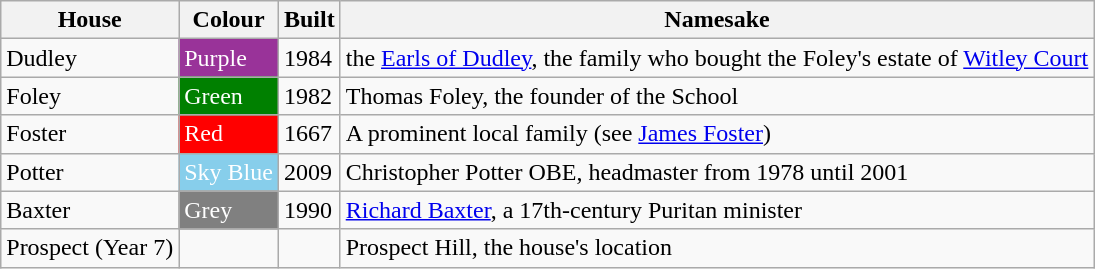<table class="wikitable" align="centre">
<tr>
<th><strong>House</strong></th>
<th><strong>Colour</strong></th>
<th><strong>Built</strong></th>
<th><strong>Namesake</strong></th>
</tr>
<tr>
<td>Dudley</td>
<td style="background:#993399; color:#FFF;">Purple</td>
<td>1984</td>
<td>the <a href='#'>Earls of Dudley</a>, the family who bought the Foley's estate of <a href='#'>Witley Court</a></td>
</tr>
<tr>
<td>Foley</td>
<td style="background:#008000; color:#FFF;">Green</td>
<td>1982</td>
<td>Thomas Foley, the founder of the School</td>
</tr>
<tr>
<td>Foster</td>
<td style="background:#FF0000; color:#FFF;">Red</td>
<td>1667</td>
<td>A prominent local family (see <a href='#'>James Foster</a>)</td>
</tr>
<tr>
<td>Potter</td>
<td style="background:#87CEEB; color:#FFF;">Sky Blue</td>
<td>2009</td>
<td>Christopher Potter OBE, headmaster from 1978 until 2001</td>
</tr>
<tr>
<td>Baxter</td>
<td style="background:#808080; color:#FFF;">Grey</td>
<td>1990</td>
<td><a href='#'>Richard Baxter</a>, a 17th-century Puritan minister</td>
</tr>
<tr>
<td>Prospect (Year 7)</td>
<td></td>
<td></td>
<td>Prospect Hill, the house's location</td>
</tr>
</table>
